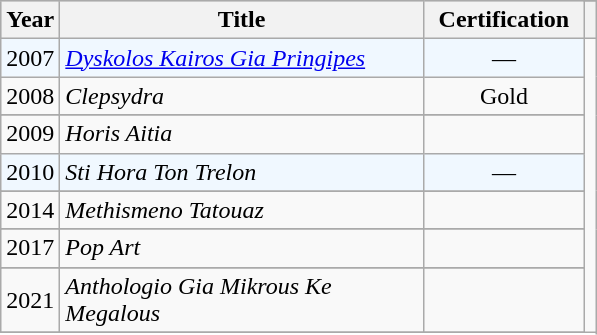<table class="wikitable"|width=100%>
<tr bgcolor="#CCCCCC">
<th width="20" rowspan="2">Year</th>
<th width="235" rowspan="2">Title</th>
<th width="100" rowspan="2">Certification</th>
</tr>
<tr>
<th></th>
</tr>
<tr bgcolor="#F0F8FF">
<td>2007</td>
<td><em><a href='#'>Dyskolos Kairos Gia Pringipes</a></em></td>
<td align="center">—</td>
</tr>
<tr>
<td>2008</td>
<td><em>Clepsydra</em></td>
<td align="center">Gold</td>
</tr>
<tr bgcolor="#F0F8FF">
</tr>
<tr>
<td>2009</td>
<td><em>Horis Aitia</em></td>
<td align="center"></td>
</tr>
<tr bgcolor="#F0F8FF">
<td>2010</td>
<td><em>Sti Hora Ton Trelon</em></td>
<td align="center">—</td>
</tr>
<tr>
</tr>
<tr>
<td>2014</td>
<td><em>Methismeno Tatouaz</em></td>
<td align="center"></td>
</tr>
<tr bgcolor="#F0F8FF">
</tr>
<tr>
<td>2017</td>
<td><em>Pop Art</em></td>
<td align="center"></td>
</tr>
<tr bgcolor="#F0F8FF">
</tr>
<tr>
<td>2021</td>
<td><em>Anthologio Gia Mikrous Ke Megalous</em></td>
<td align="center"></td>
</tr>
<tr bgcolor="#F0F8FF">
</tr>
</table>
